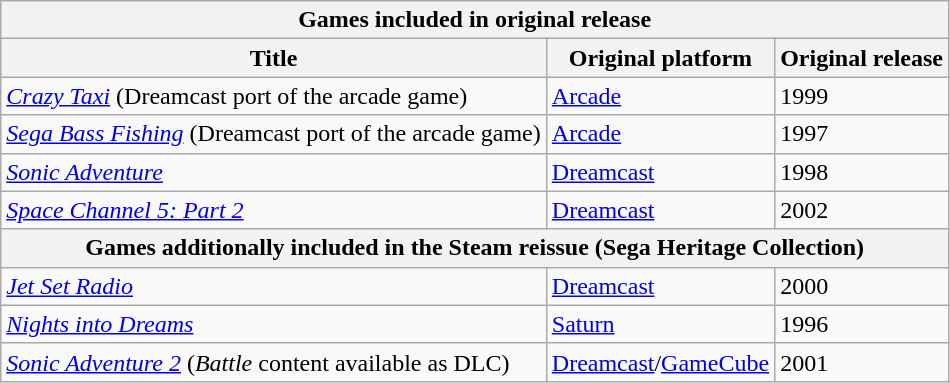<table class="wikitable">
<tr>
<th colspan="3" scope="row">Games included in original release</th>
</tr>
<tr>
<th>Title</th>
<th>Original platform</th>
<th>Original release</th>
</tr>
<tr>
<td><em><a href='#'>Crazy Taxi</a></em> (Dreamcast port of the arcade game)</td>
<td><a href='#'>Arcade</a></td>
<td>1999</td>
</tr>
<tr>
<td><em><a href='#'>Sega Bass Fishing</a></em> (Dreamcast port of the arcade game)</td>
<td><a href='#'>Arcade</a></td>
<td>1997</td>
</tr>
<tr>
<td><em><a href='#'>Sonic Adventure</a></em></td>
<td><a href='#'>Dreamcast</a></td>
<td>1998</td>
</tr>
<tr>
<td><em><a href='#'>Space Channel 5: Part 2</a></em></td>
<td><a href='#'>Dreamcast</a></td>
<td>2002</td>
</tr>
<tr>
<th colspan="3" scope="row">Games additionally included in the Steam reissue (Sega Heritage Collection)</th>
</tr>
<tr>
<td><em><a href='#'>Jet Set Radio</a></em></td>
<td><a href='#'>Dreamcast</a></td>
<td>2000</td>
</tr>
<tr>
<td><em><a href='#'>Nights into Dreams</a></em></td>
<td><a href='#'>Saturn</a></td>
<td>1996</td>
</tr>
<tr>
<td><em><a href='#'>Sonic Adventure 2</a></em> (<em>Battle</em> content available as DLC)</td>
<td><a href='#'>Dreamcast</a>/<a href='#'>GameCube</a></td>
<td>2001</td>
</tr>
</table>
